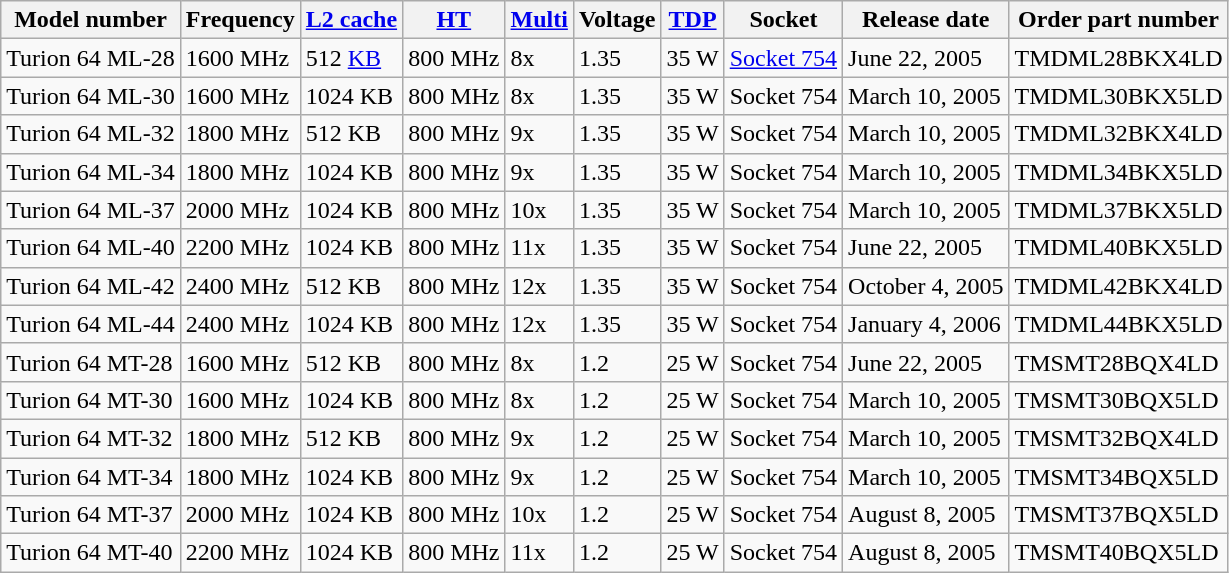<table class="wikitable">
<tr>
<th>Model number</th>
<th>Frequency</th>
<th><a href='#'>L2 cache</a></th>
<th><a href='#'>HT</a></th>
<th><a href='#'>Multi</a></th>
<th>Voltage</th>
<th><a href='#'>TDP</a></th>
<th>Socket</th>
<th>Release date</th>
<th>Order part number</th>
</tr>
<tr>
<td>Turion 64 ML-28</td>
<td>1600 MHz</td>
<td>512 <a href='#'>KB</a></td>
<td>800 MHz</td>
<td>8x</td>
<td>1.35</td>
<td>35 W</td>
<td><a href='#'>Socket 754</a></td>
<td>June 22, 2005</td>
<td>TMDML28BKX4LD</td>
</tr>
<tr>
<td>Turion 64 ML-30</td>
<td>1600 MHz</td>
<td>1024 KB</td>
<td>800 MHz</td>
<td>8x</td>
<td>1.35</td>
<td>35 W</td>
<td>Socket 754</td>
<td>March 10, 2005</td>
<td>TMDML30BKX5LD</td>
</tr>
<tr>
<td>Turion 64 ML-32</td>
<td>1800 MHz</td>
<td>512 KB</td>
<td>800 MHz</td>
<td>9x</td>
<td>1.35</td>
<td>35 W</td>
<td>Socket 754</td>
<td>March 10, 2005</td>
<td>TMDML32BKX4LD</td>
</tr>
<tr>
<td>Turion 64 ML-34</td>
<td>1800 MHz</td>
<td>1024 KB</td>
<td>800 MHz</td>
<td>9x</td>
<td>1.35</td>
<td>35 W</td>
<td>Socket 754</td>
<td>March 10, 2005</td>
<td>TMDML34BKX5LD</td>
</tr>
<tr>
<td>Turion 64 ML-37</td>
<td>2000 MHz</td>
<td>1024 KB</td>
<td>800 MHz</td>
<td>10x</td>
<td>1.35</td>
<td>35 W</td>
<td>Socket 754</td>
<td>March 10, 2005</td>
<td>TMDML37BKX5LD</td>
</tr>
<tr>
<td>Turion 64 ML-40</td>
<td>2200 MHz</td>
<td>1024 KB</td>
<td>800 MHz</td>
<td>11x</td>
<td>1.35</td>
<td>35 W</td>
<td>Socket 754</td>
<td>June 22, 2005</td>
<td>TMDML40BKX5LD</td>
</tr>
<tr>
<td>Turion 64 ML-42</td>
<td>2400 MHz</td>
<td>512 KB</td>
<td>800 MHz</td>
<td>12x</td>
<td>1.35</td>
<td>35 W</td>
<td>Socket 754</td>
<td>October 4, 2005</td>
<td>TMDML42BKX4LD</td>
</tr>
<tr>
<td>Turion 64 ML-44</td>
<td>2400 MHz</td>
<td>1024 KB</td>
<td>800 MHz</td>
<td>12x</td>
<td>1.35</td>
<td>35 W</td>
<td>Socket 754</td>
<td>January 4, 2006</td>
<td>TMDML44BKX5LD</td>
</tr>
<tr>
<td>Turion 64 MT-28</td>
<td>1600 MHz</td>
<td>512 KB</td>
<td>800 MHz</td>
<td>8x</td>
<td>1.2</td>
<td>25 W</td>
<td>Socket 754</td>
<td>June 22, 2005</td>
<td>TMSMT28BQX4LD</td>
</tr>
<tr>
<td>Turion 64 MT-30</td>
<td>1600 MHz</td>
<td>1024 KB</td>
<td>800 MHz</td>
<td>8x</td>
<td>1.2</td>
<td>25 W</td>
<td>Socket 754</td>
<td>March 10, 2005</td>
<td>TMSMT30BQX5LD</td>
</tr>
<tr>
<td>Turion 64 MT-32</td>
<td>1800 MHz</td>
<td>512 KB</td>
<td>800 MHz</td>
<td>9x</td>
<td>1.2</td>
<td>25 W</td>
<td>Socket 754</td>
<td>March 10, 2005</td>
<td>TMSMT32BQX4LD</td>
</tr>
<tr>
<td>Turion 64 MT-34</td>
<td>1800 MHz</td>
<td>1024 KB</td>
<td>800 MHz</td>
<td>9x</td>
<td>1.2</td>
<td>25 W</td>
<td>Socket 754</td>
<td>March 10, 2005</td>
<td>TMSMT34BQX5LD</td>
</tr>
<tr>
<td>Turion 64 MT-37</td>
<td>2000 MHz</td>
<td>1024 KB</td>
<td>800 MHz</td>
<td>10x</td>
<td>1.2</td>
<td>25 W</td>
<td>Socket 754</td>
<td>August 8, 2005</td>
<td>TMSMT37BQX5LD</td>
</tr>
<tr>
<td>Turion 64 MT-40</td>
<td>2200 MHz</td>
<td>1024 KB</td>
<td>800 MHz</td>
<td>11x</td>
<td>1.2</td>
<td>25 W</td>
<td>Socket 754</td>
<td>August 8, 2005</td>
<td>TMSMT40BQX5LD</td>
</tr>
</table>
